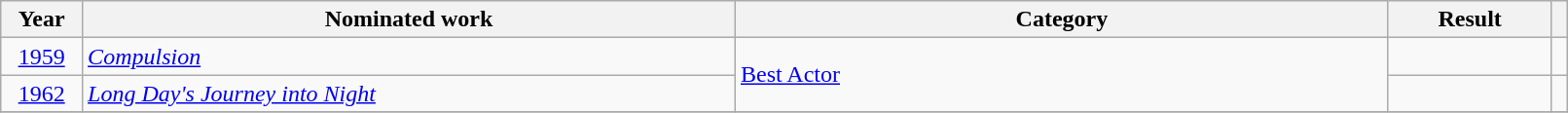<table class="wikitable" style="width:85%;">
<tr>
<th width=5%>Year</th>
<th style="width:40%;">Nominated work</th>
<th style="width:40%;">Category</th>
<th style="width:10%;">Result</th>
<th width=1%></th>
</tr>
<tr>
<td style="text-align:center;"><a href='#'>1959</a></td>
<td><em><a href='#'>Compulsion</a></em></td>
<td rowspan="2"><a href='#'>Best Actor</a></td>
<td></td>
<td style="text-align:center;"></td>
</tr>
<tr>
<td style="text-align:center;"><a href='#'>1962</a></td>
<td><em><a href='#'>Long Day's Journey into Night</a></em></td>
<td></td>
<td style="text-align:center;"></td>
</tr>
<tr>
</tr>
</table>
